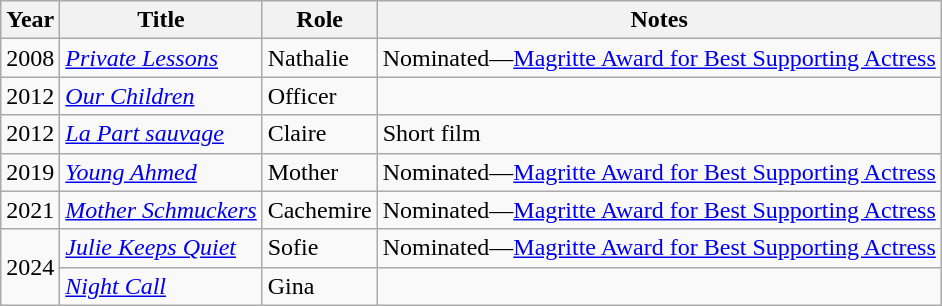<table class="wikitable sortable">
<tr>
<th>Year</th>
<th>Title</th>
<th>Role</th>
<th class="unsortable">Notes</th>
</tr>
<tr>
<td>2008</td>
<td><em><a href='#'>Private Lessons</a></em></td>
<td>Nathalie</td>
<td>Nominated—<a href='#'>Magritte Award for Best Supporting Actress</a></td>
</tr>
<tr>
<td>2012</td>
<td><em><a href='#'>Our Children</a></em></td>
<td>Officer</td>
<td></td>
</tr>
<tr>
<td>2012</td>
<td><em><a href='#'>La Part sauvage</a></em></td>
<td>Claire</td>
<td>Short film</td>
</tr>
<tr>
<td>2019</td>
<td><em><a href='#'>Young Ahmed</a></em></td>
<td>Mother</td>
<td>Nominated—<a href='#'>Magritte Award for Best Supporting Actress</a></td>
</tr>
<tr>
<td>2021</td>
<td><em><a href='#'>Mother Schmuckers</a></em></td>
<td>Cachemire</td>
<td>Nominated—<a href='#'>Magritte Award for Best Supporting Actress</a></td>
</tr>
<tr>
<td rowspan=2>2024</td>
<td><em><a href='#'>Julie Keeps Quiet</a></em></td>
<td>Sofie</td>
<td>Nominated—<a href='#'>Magritte Award for Best Supporting Actress</a></td>
</tr>
<tr>
<td><em><a href='#'>Night Call</a></em></td>
<td>Gina</td>
<td></td>
</tr>
</table>
